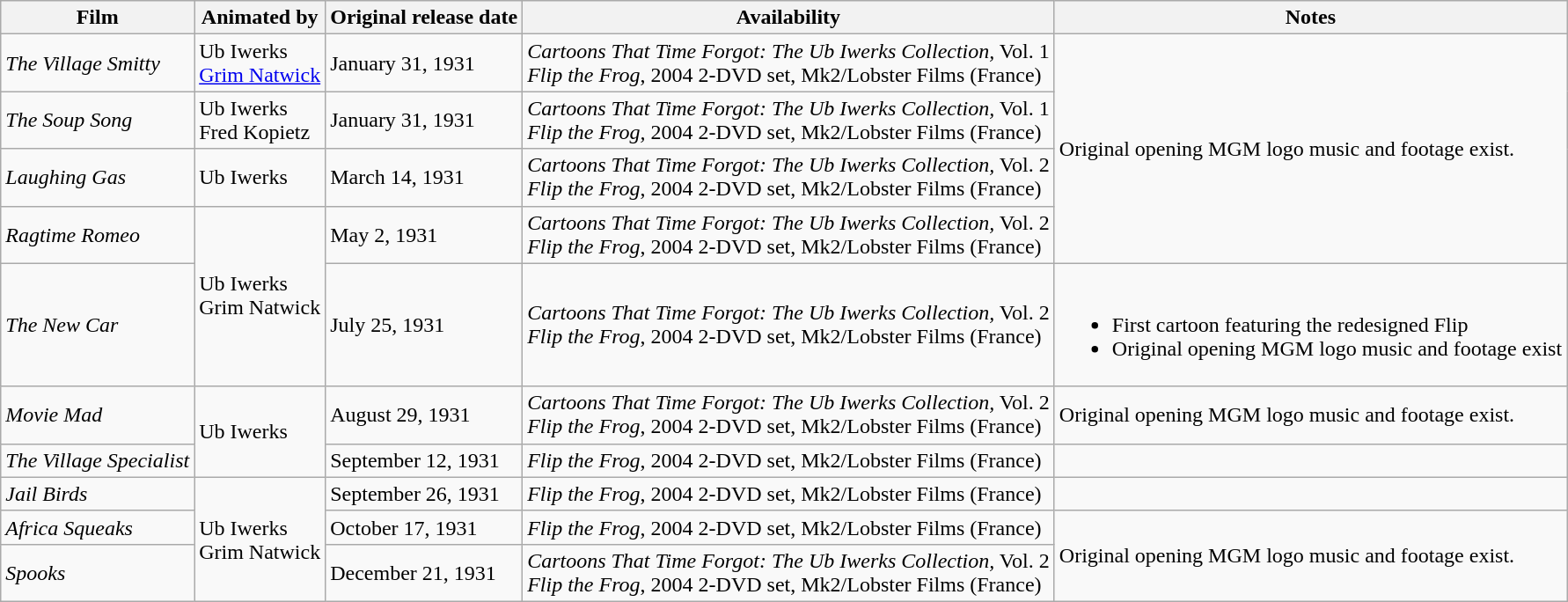<table class="wikitable">
<tr>
<th>Film</th>
<th>Animated by</th>
<th>Original release date</th>
<th>Availability</th>
<th>Notes</th>
</tr>
<tr>
<td><em>The Village Smitty</em></td>
<td>Ub Iwerks<br><a href='#'>Grim Natwick</a></td>
<td>January 31, 1931</td>
<td><em>Cartoons That Time Forgot: The Ub Iwerks Collection,</em> Vol. 1<br><em>Flip the Frog</em>, 2004 2-DVD set, Mk2/Lobster Films (France)</td>
<td rowspan="4">Original opening MGM logo music and footage exist.</td>
</tr>
<tr>
<td><em>The Soup Song</em></td>
<td>Ub Iwerks<br>Fred Kopietz</td>
<td>January 31, 1931</td>
<td><em>Cartoons That Time Forgot: The Ub Iwerks Collection,</em> Vol. 1<br><em>Flip the Frog,</em> 2004 2-DVD set, Mk2/Lobster Films (France)</td>
</tr>
<tr>
<td><em>Laughing Gas</em></td>
<td>Ub Iwerks</td>
<td>March 14, 1931</td>
<td><em>Cartoons That Time Forgot: The Ub Iwerks Collection,</em> Vol. 2<br><em>Flip the Frog</em>, 2004 2-DVD set, Mk2/Lobster Films (France)</td>
</tr>
<tr>
<td><em>Ragtime Romeo</em></td>
<td rowspan="2">Ub Iwerks<br>Grim Natwick</td>
<td>May 2, 1931</td>
<td><em>Cartoons That Time Forgot: The Ub Iwerks Collection,</em> Vol. 2<br><em>Flip the Frog</em>, 2004 2-DVD set, Mk2/Lobster Films (France)</td>
</tr>
<tr>
<td><em>The New Car</em></td>
<td>July 25, 1931</td>
<td><em>Cartoons That Time Forgot: The Ub Iwerks Collection,</em> Vol. 2<br><em>Flip the Frog</em>, 2004 2-DVD set, Mk2/Lobster Films (France)</td>
<td><br><ul><li>First cartoon featuring the redesigned Flip</li><li>Original opening MGM logo music and footage exist</li></ul></td>
</tr>
<tr>
<td><em>Movie Mad</em></td>
<td rowspan="2">Ub Iwerks</td>
<td>August 29, 1931</td>
<td><em>Cartoons That Time Forgot: The Ub Iwerks Collection,</em> Vol. 2<br><em>Flip the Frog</em>, 2004 2-DVD set, Mk2/Lobster Films (France)</td>
<td>Original opening MGM logo music and footage exist.</td>
</tr>
<tr>
<td><em>The Village Specialist</em></td>
<td>September 12, 1931</td>
<td><em>Flip the Frog</em>, 2004 2-DVD set, Mk2/Lobster Films (France)</td>
<td></td>
</tr>
<tr>
<td><em>Jail Birds</em></td>
<td rowspan="3">Ub Iwerks<br>Grim Natwick</td>
<td>September 26, 1931</td>
<td><em>Flip the Frog</em>, 2004 2-DVD set, Mk2/Lobster Films (France)</td>
<td></td>
</tr>
<tr>
<td><em>Africa Squeaks</em></td>
<td>October 17, 1931</td>
<td><em>Flip the Frog</em>, 2004 2-DVD set, Mk2/Lobster Films (France)</td>
<td rowspan="2">Original opening MGM logo music and footage exist.</td>
</tr>
<tr>
<td><em>Spooks</em></td>
<td>December 21, 1931</td>
<td><em>Cartoons That Time Forgot: The Ub Iwerks Collection,</em> Vol. 2<br><em>Flip the Frog</em>, 2004 2-DVD set, Mk2/Lobster Films (France)</td>
</tr>
</table>
